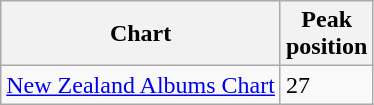<table class="wikitable">
<tr>
<th>Chart</th>
<th>Peak<br>position</th>
</tr>
<tr>
<td><a href='#'>New Zealand Albums Chart</a></td>
<td>27</td>
</tr>
</table>
